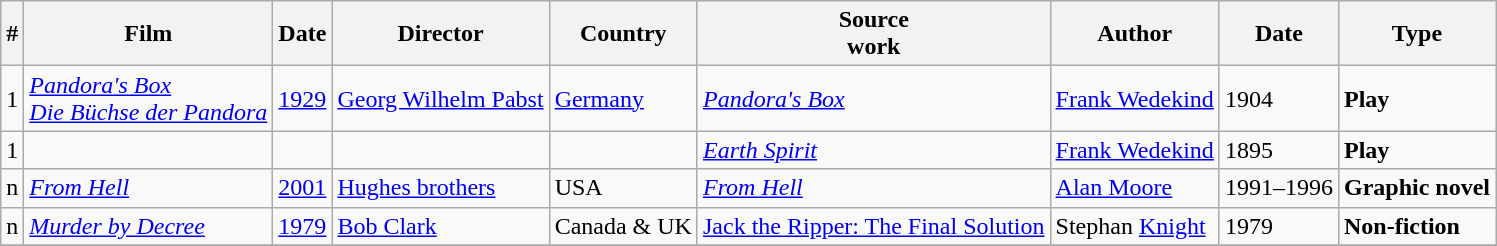<table class="wikitable">
<tr>
<th>#</th>
<th>Film</th>
<th>Date</th>
<th>Director</th>
<th>Country</th>
<th>Source<br>work</th>
<th>Author</th>
<th>Date</th>
<th>Type</th>
</tr>
<tr>
<td>1</td>
<td><em><a href='#'>Pandora's Box</a></em><br><em><a href='#'>Die Büchse der Pandora</a></em></td>
<td><a href='#'>1929</a></td>
<td><a href='#'>Georg Wilhelm Pabst</a></td>
<td><a href='#'>Germany</a></td>
<td><em><a href='#'>Pandora's Box</a></em></td>
<td><a href='#'>Frank Wedekind</a></td>
<td>1904</td>
<td><strong>Play</strong></td>
</tr>
<tr>
<td>1</td>
<td></td>
<td></td>
<td></td>
<td></td>
<td><em><a href='#'>Earth Spirit</a></em></td>
<td><a href='#'>Frank Wedekind</a></td>
<td>1895</td>
<td><strong>Play</strong></td>
</tr>
<tr>
<td>n</td>
<td><em><a href='#'>From Hell</a></em></td>
<td><a href='#'>2001</a></td>
<td><a href='#'>Hughes brothers</a></td>
<td>USA</td>
<td><em><a href='#'>From Hell</a></em></td>
<td><a href='#'>Alan Moore</a></td>
<td>1991–1996</td>
<td><strong>Graphic novel</strong></td>
</tr>
<tr>
<td>n</td>
<td><em><a href='#'>Murder by Decree</a></em></td>
<td><a href='#'>1979</a></td>
<td><a href='#'>Bob Clark</a></td>
<td>Canada & UK</td>
<td><a href='#'>Jack the Ripper: The Final Solution</a></td>
<td>Stephan <a href='#'>Knight</a></td>
<td>1979</td>
<td><strong>Non-fiction</strong></td>
</tr>
<tr>
</tr>
</table>
